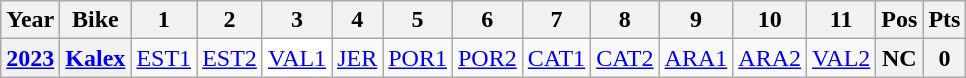<table class="wikitable" style="text-align:center;">
<tr>
<th>Year</th>
<th>Bike</th>
<th>1</th>
<th>2</th>
<th>3</th>
<th>4</th>
<th>5</th>
<th>6</th>
<th>7</th>
<th>8</th>
<th>9</th>
<th>10</th>
<th>11</th>
<th>Pos</th>
<th>Pts</th>
</tr>
<tr>
<th><a href='#'>2023</a></th>
<th><a href='#'>Kalex</a></th>
<td><a href='#'>EST1</a></td>
<td><a href='#'>EST2</a></td>
<td style="background:#FFFFFF;"><a href='#'>VAL1</a><br></td>
<td><a href='#'>JER</a></td>
<td><a href='#'>POR1</a></td>
<td><a href='#'>POR2</a></td>
<td><a href='#'>CAT1</a></td>
<td><a href='#'>CAT2</a></td>
<td><a href='#'>ARA1</a></td>
<td><a href='#'>ARA2</a></td>
<td><a href='#'>VAL2</a></td>
<th>NC</th>
<th>0</th>
</tr>
</table>
